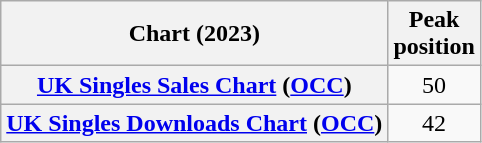<table class="wikitable sortable plainrowheaders" style="text-align:center">
<tr>
<th>Chart (2023)</th>
<th>Peak<br>position</th>
</tr>
<tr>
<th scope="row"><a href='#'>UK Singles Sales Chart</a> (<a href='#'>OCC</a>)</th>
<td>50</td>
</tr>
<tr>
<th scope="row"><a href='#'>UK Singles Downloads Chart</a> (<a href='#'>OCC</a>)</th>
<td>42</td>
</tr>
</table>
